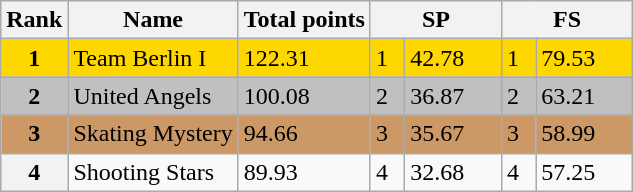<table class="wikitable">
<tr>
<th>Rank</th>
<th>Name</th>
<th>Total points</th>
<th colspan="2" width="80px">SP</th>
<th colspan="2" width="80px">FS</th>
</tr>
<tr bgcolor="gold">
<td align="center"><strong>1</strong></td>
<td>Team Berlin I</td>
<td>122.31</td>
<td>1</td>
<td>42.78</td>
<td>1</td>
<td>79.53</td>
</tr>
<tr bgcolor="silver">
<td align="center"><strong>2</strong></td>
<td>United Angels</td>
<td>100.08</td>
<td>2</td>
<td>36.87</td>
<td>2</td>
<td>63.21</td>
</tr>
<tr bgcolor="cc9966">
<td align="center"><strong>3</strong></td>
<td>Skating Mystery</td>
<td>94.66</td>
<td>3</td>
<td>35.67</td>
<td>3</td>
<td>58.99</td>
</tr>
<tr>
<th>4</th>
<td>Shooting Stars</td>
<td>89.93</td>
<td>4</td>
<td>32.68</td>
<td>4</td>
<td>57.25</td>
</tr>
</table>
